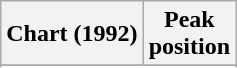<table class="wikitable sortable plainrowheaders">
<tr>
<th scope="col">Chart (1992)</th>
<th scope="col">Peak<br>position</th>
</tr>
<tr>
</tr>
<tr>
</tr>
</table>
